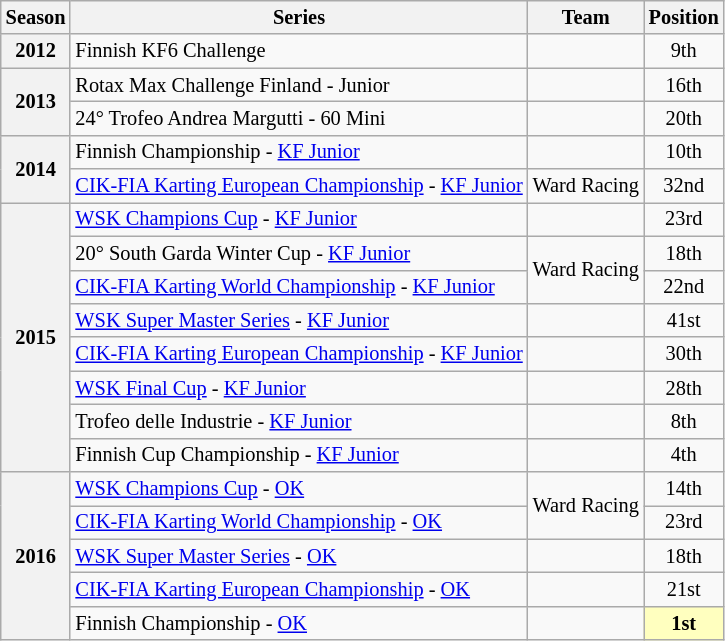<table class="wikitable" style="font-size: 85%; text-align:center">
<tr>
<th>Season</th>
<th>Series</th>
<th>Team</th>
<th>Position</th>
</tr>
<tr>
<th>2012</th>
<td align="left">Finnish KF6 Challenge</td>
<td align="left"></td>
<td>9th</td>
</tr>
<tr>
<th rowspan="2">2013</th>
<td align="left">Rotax Max Challenge Finland - Junior</td>
<td align="left"></td>
<td>16th</td>
</tr>
<tr>
<td align="left">24° Trofeo Andrea Margutti - 60 Mini</td>
<td align="left"></td>
<td>20th</td>
</tr>
<tr>
<th rowspan="2">2014</th>
<td align="left">Finnish Championship - <a href='#'>KF Junior</a></td>
<td align="left"></td>
<td>10th</td>
</tr>
<tr>
<td align="left"><a href='#'>CIK-FIA Karting European Championship</a> - <a href='#'>KF Junior</a></td>
<td align="left">Ward Racing</td>
<td>32nd</td>
</tr>
<tr>
<th rowspan="8">2015</th>
<td align="left"><a href='#'>WSK Champions Cup</a> - <a href='#'>KF Junior</a></td>
<td align="left"></td>
<td>23rd</td>
</tr>
<tr>
<td align="left">20° South Garda Winter Cup - <a href='#'>KF Junior</a></td>
<td rowspan="2" align="left">Ward Racing</td>
<td>18th</td>
</tr>
<tr>
<td align="left"><a href='#'>CIK-FIA Karting World Championship</a> - <a href='#'>KF Junior</a></td>
<td>22nd</td>
</tr>
<tr>
<td align="left"><a href='#'>WSK Super Master Series</a> - <a href='#'>KF Junior</a></td>
<td align="left"></td>
<td>41st</td>
</tr>
<tr>
<td align="left"><a href='#'>CIK-FIA Karting European Championship</a> - <a href='#'>KF Junior</a></td>
<td align="left"></td>
<td>30th</td>
</tr>
<tr>
<td align="left"><a href='#'>WSK Final Cup</a> - <a href='#'>KF Junior</a></td>
<td align="left"></td>
<td>28th</td>
</tr>
<tr>
<td align="left">Trofeo delle Industrie - <a href='#'>KF Junior</a></td>
<td align="left"></td>
<td>8th</td>
</tr>
<tr>
<td align="left">Finnish Cup Championship - <a href='#'>KF Junior</a></td>
<td align="left"></td>
<td>4th</td>
</tr>
<tr>
<th rowspan="5">2016</th>
<td align="left"><a href='#'>WSK Champions Cup</a> - <a href='#'>OK</a></td>
<td rowspan="2" align="left">Ward Racing</td>
<td>14th</td>
</tr>
<tr>
<td align="left"><a href='#'>CIK-FIA Karting World Championship</a> - <a href='#'>OK</a></td>
<td>23rd</td>
</tr>
<tr>
<td align="left"><a href='#'>WSK Super Master Series</a> - <a href='#'>OK</a></td>
<td align="left"></td>
<td>18th</td>
</tr>
<tr>
<td align="left"><a href='#'>CIK-FIA Karting European Championship</a> - <a href='#'>OK</a></td>
<td align="left"></td>
<td>21st</td>
</tr>
<tr>
<td align="left">Finnish Championship  - <a href='#'>OK</a></td>
<td align="left"></td>
<th style="background:#FFFFBF"><strong>1st</strong></th>
</tr>
</table>
